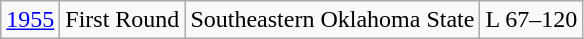<table class="wikitable">
<tr align="center">
<td><a href='#'>1955</a></td>
<td>First Round</td>
<td>Southeastern Oklahoma State</td>
<td>L 67–120</td>
</tr>
</table>
